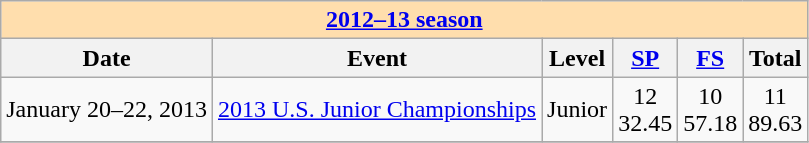<table class="wikitable">
<tr>
<th style="background-color: #ffdead; " colspan=6 align=center><a href='#'>2012–13 season</a></th>
</tr>
<tr>
<th>Date</th>
<th>Event</th>
<th>Level</th>
<th><a href='#'>SP</a></th>
<th><a href='#'>FS</a></th>
<th>Total</th>
</tr>
<tr>
<td>January 20–22, 2013</td>
<td><a href='#'>2013 U.S. Junior Championships</a></td>
<td>Junior</td>
<td align=center>12 <br> 32.45</td>
<td align=center>10 <br> 57.18</td>
<td align=center>11 <br> 89.63</td>
</tr>
<tr>
</tr>
</table>
